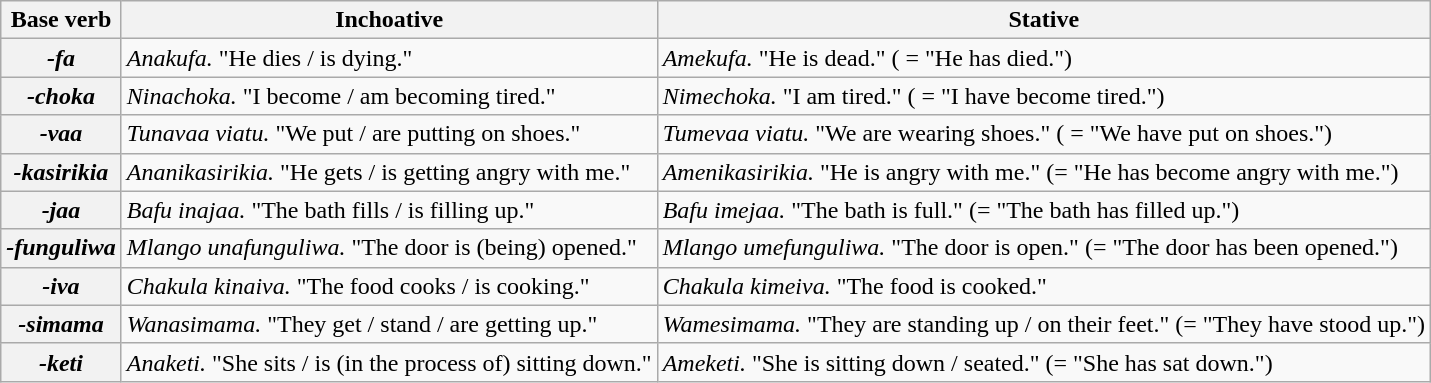<table class="wikitable">
<tr>
<th>Base verb</th>
<th>Inchoative</th>
<th>Stative</th>
</tr>
<tr>
<th><em>-fa</em></th>
<td><em>Anakufa.</em> "He dies / is dying."</td>
<td><em>Amekufa.</em> "He is dead." ( = "He has died.")</td>
</tr>
<tr>
<th><em>-choka</em></th>
<td><em>Ninachoka.</em> "I become / am becoming tired."</td>
<td><em>Nimechoka.</em> "I am tired." ( = "I have become tired.")</td>
</tr>
<tr>
<th><em>-vaa</em></th>
<td><em>Tunavaa viatu.</em> "We put / are putting on shoes."</td>
<td><em>Tumevaa viatu.</em> "We are wearing shoes." ( = "We have put on shoes.")</td>
</tr>
<tr>
<th><em>-kasirikia</em></th>
<td><em>Ananikasirikia.</em> "He gets / is getting angry with me."</td>
<td><em>Amenikasirikia.</em> "He is angry with me." (= "He has become angry with me.")</td>
</tr>
<tr>
<th><em>-jaa</em></th>
<td><em>Bafu inajaa.</em> "The bath fills / is filling up."</td>
<td><em>Bafu imejaa.</em> "The bath is full." (= "The bath has filled up.")</td>
</tr>
<tr>
<th><em>-funguliwa</em></th>
<td><em>Mlango unafunguliwa.</em> "The door is (being) opened."</td>
<td><em>Mlango umefunguliwa.</em> "The door is open." (= "The door has been opened.")</td>
</tr>
<tr>
<th><em>-iva</em></th>
<td><em>Chakula kinaiva.</em> "The food cooks / is cooking."</td>
<td><em>Chakula kimeiva.</em> "The food is cooked."</td>
</tr>
<tr>
<th><em>-simama</em></th>
<td><em>Wanasimama.</em> "They get / stand / are getting up."</td>
<td><em>Wamesimama.</em> "They are standing up / on their feet." (= "They have stood up.")</td>
</tr>
<tr>
<th><em>-keti</em></th>
<td><em>Anaketi.</em> "She sits / is (in the process of) sitting down."</td>
<td><em>Ameketi.</em> "She is sitting down / seated." (= "She has sat down.")</td>
</tr>
</table>
